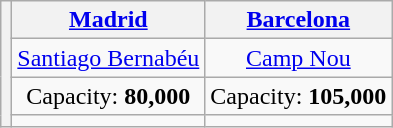<table class="wikitable" style="text-align:center">
<tr>
<th rowspan="4"></th>
<th><a href='#'>Madrid</a></th>
<th><a href='#'>Barcelona</a></th>
</tr>
<tr>
<td><a href='#'>Santiago Bernabéu</a></td>
<td><a href='#'>Camp Nou</a></td>
</tr>
<tr>
<td>Capacity: <strong>80,000</strong></td>
<td>Capacity: <strong>105,000</strong></td>
</tr>
<tr>
<td></td>
<td></td>
</tr>
</table>
